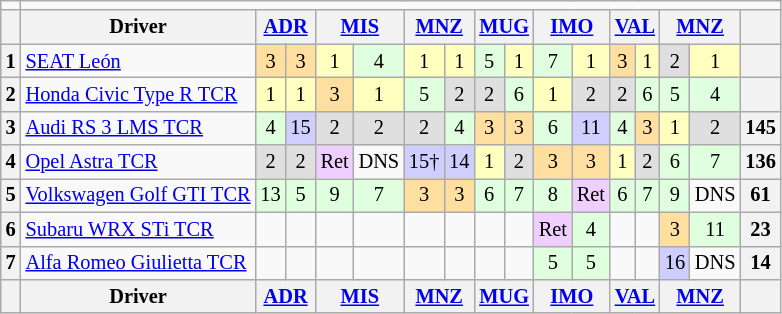<table class="wikitable" style="font-size: 85%; text-align: center">
<tr>
<td></td>
</tr>
<tr valign="top">
<th valign="middle"></th>
<th valign="middle">Driver</th>
<th colspan="2"><a href='#'>ADR</a></th>
<th colspan="2"><a href='#'>MIS</a></th>
<th colspan="2"><a href='#'>MNZ</a></th>
<th colspan="2"><a href='#'>MUG</a></th>
<th colspan="2"><a href='#'>IMO</a></th>
<th colspan="2"><a href='#'>VAL</a></th>
<th colspan="2"><a href='#'>MNZ</a></th>
<th valign="middle">  </th>
</tr>
<tr>
<th>1</th>
<td align="left"><a href='#'>SEAT León</a></td>
<td style="background:#ffdf9f;">3</td>
<td style="background:#ffdf9f;">3</td>
<td style="background:#ffffbf;">1</td>
<td style="background:#dfffdf;">4</td>
<td style="background:#ffffbf;">1</td>
<td style="background:#ffffbf;">1</td>
<td style="background:#dfffdf;">5</td>
<td style="background:#ffffbf;">1</td>
<td style="background:#dfffdf;">7</td>
<td style="background:#ffffbf;">1</td>
<td style="background:#ffdf9f;">3</td>
<td style="background:#ffffbf;">1</td>
<td style="background:#dfdfdf;">2</td>
<td style="background:#ffffbf;">1</td>
<th></th>
</tr>
<tr>
<th>2</th>
<td align="left"><a href='#'>Honda Civic Type R TCR</a></td>
<td style="background:#ffffbf;">1</td>
<td style="background:#ffffbf;">1</td>
<td style="background:#ffdf9f;">3</td>
<td style="background:#ffffbf;">1</td>
<td style="background:#dfffdf;">5</td>
<td style="background:#dfdfdf;">2</td>
<td style="background:#dfdfdf;">2</td>
<td style="background:#dfffdf;">6</td>
<td style="background:#ffffbf;">1</td>
<td style="background:#dfdfdf;">2</td>
<td style="background:#dfdfdf;">2</td>
<td style="background:#dfffdf;">6</td>
<td style="background:#dfffdf;">5</td>
<td style="background:#dfffdf;">4</td>
<th></th>
</tr>
<tr>
<th>3</th>
<td align="left"><a href='#'>Audi RS 3 LMS TCR</a></td>
<td style="background:#dfffdf;">4</td>
<td style="background:#cfcfff;">15</td>
<td style="background:#dfdfdf;">2</td>
<td style="background:#dfdfdf;">2</td>
<td style="background:#dfdfdf;">2</td>
<td style="background:#dfffdf;">4</td>
<td style="background:#ffdf9f;">3</td>
<td style="background:#ffdf9f;">3</td>
<td style="background:#dfffdf;">6</td>
<td style="background:#cfcfff;">11</td>
<td style="background:#dfffdf;">4</td>
<td style="background:#ffdf9f;">3</td>
<td style="background:#ffffbf;">1</td>
<td style="background:#dfdfdf;">2</td>
<th>145</th>
</tr>
<tr>
<th>4</th>
<td align="left"><a href='#'>Opel Astra TCR</a></td>
<td style="background:#dfdfdf;">2</td>
<td style="background:#dfdfdf;">2</td>
<td style="background:#efcfff;">Ret</td>
<td>DNS</td>
<td style="background:#cfcfff;">15†</td>
<td style="background:#cfcfff;">14</td>
<td style="background:#ffffbf;">1</td>
<td style="background:#dfdfdf;">2</td>
<td style="background:#ffdf9f;">3</td>
<td style="background:#ffdf9f;">3</td>
<td style="background:#ffffbf;">1</td>
<td style="background:#dfdfdf;">2</td>
<td style="background:#dfffdf;">6</td>
<td style="background:#dfffdf;">7</td>
<th>136</th>
</tr>
<tr>
<th>5</th>
<td align="left"><a href='#'>Volkswagen Golf GTI TCR</a></td>
<td style="background:#dfffdf;">13</td>
<td style="background:#dfffdf;">5</td>
<td style="background:#dfffdf;">9</td>
<td style="background:#dfffdf;">7</td>
<td style="background:#ffdf9f;">3</td>
<td style="background:#ffdf9f;">3</td>
<td style="background:#dfffdf;">6</td>
<td style="background:#dfffdf;">7</td>
<td style="background:#dfffdf;">8</td>
<td style="background:#efcfff;">Ret</td>
<td style="background:#dfffdf;">6</td>
<td style="background:#dfffdf;">7</td>
<td style="background:#dfffdf;">9</td>
<td>DNS</td>
<th>61</th>
</tr>
<tr>
<th>6</th>
<td align="left"><a href='#'>Subaru WRX STi TCR</a></td>
<td></td>
<td></td>
<td></td>
<td></td>
<td></td>
<td></td>
<td></td>
<td></td>
<td style="background:#efcfff;">Ret</td>
<td style="background:#dfffdf;">4</td>
<td></td>
<td></td>
<td style="background:#ffdf9f;">3</td>
<td style="background:#dfffdf;">11</td>
<th>23</th>
</tr>
<tr>
<th>7</th>
<td align="left"><a href='#'>Alfa Romeo Giulietta TCR</a></td>
<td></td>
<td></td>
<td></td>
<td></td>
<td></td>
<td></td>
<td></td>
<td></td>
<td style="background:#dfffdf;">5</td>
<td style="background:#dfffdf;">5</td>
<td></td>
<td></td>
<td style="background:#cfcfff;">16</td>
<td>DNS</td>
<th>14</th>
</tr>
<tr valign="top">
<th valign="middle"></th>
<th valign="middle">Driver</th>
<th colspan="2"><a href='#'>ADR</a></th>
<th colspan="2"><a href='#'>MIS</a></th>
<th colspan="2"><a href='#'>MNZ</a></th>
<th colspan="2"><a href='#'>MUG</a></th>
<th colspan="2"><a href='#'>IMO</a></th>
<th colspan="2"><a href='#'>VAL</a></th>
<th colspan="2"><a href='#'>MNZ</a></th>
<th valign="middle">  </th>
</tr>
</table>
